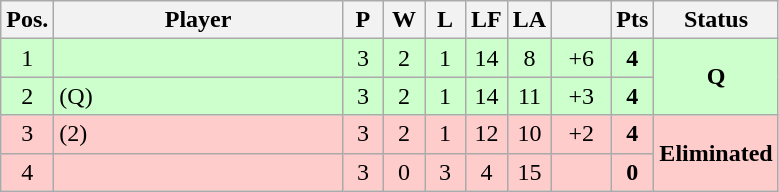<table class="wikitable" style="text-align:center; margin: 1em auto 1em auto, align:left">
<tr>
<th width=20>Pos.</th>
<th width=185>Player</th>
<th width=20>P</th>
<th width=20>W</th>
<th width=20>L</th>
<th width=20>LF</th>
<th width=20>LA</th>
<th style="width:2em;"></th>
<th width=20>Pts</th>
<th width=70>Status</th>
</tr>
<tr style="background:#CCFFCC;">
<td>1</td>
<td style="text-align:left"></td>
<td>3</td>
<td>2</td>
<td>1</td>
<td>14</td>
<td>8</td>
<td>+6</td>
<td><strong>4</strong></td>
<td rowspan=2><strong>Q</strong></td>
</tr>
<tr style="background:#CCFFCC;">
<td>2</td>
<td style="text-align:left"> (Q)</td>
<td>3</td>
<td>2</td>
<td>1</td>
<td>14</td>
<td>11</td>
<td>+3</td>
<td><strong>4</strong></td>
</tr>
<tr style="background:#FFCCCC;">
<td>3</td>
<td style="text-align:left"> (2)</td>
<td>3</td>
<td>2</td>
<td>1</td>
<td>12</td>
<td>10</td>
<td>+2</td>
<td><strong>4</strong></td>
<td rowspan=2><strong>Eliminated</strong></td>
</tr>
<tr style="background:#FFCCCC;">
<td>4</td>
<td style="text-align:left"></td>
<td>3</td>
<td>0</td>
<td>3</td>
<td>4</td>
<td>15</td>
<td></td>
<td><strong>0</strong></td>
</tr>
</table>
